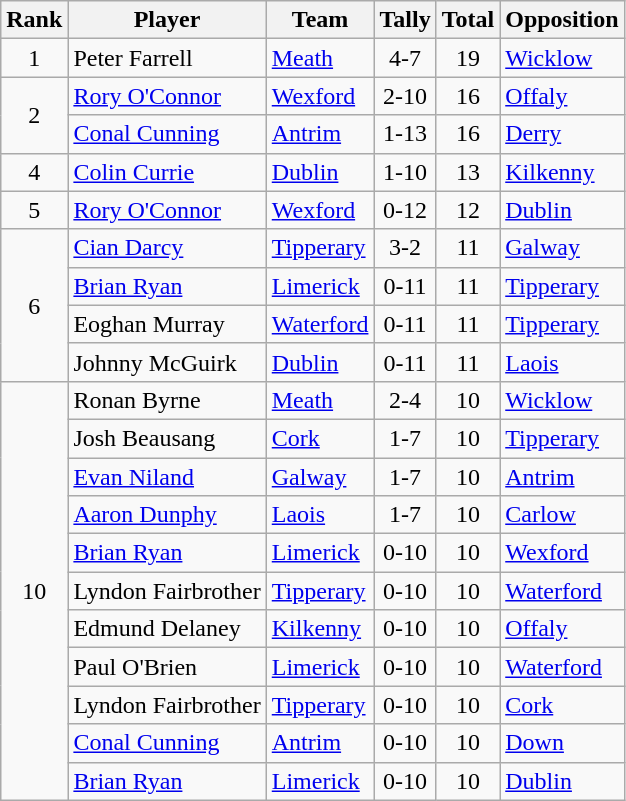<table class="wikitable">
<tr>
<th>Rank</th>
<th>Player</th>
<th>Team</th>
<th>Tally</th>
<th>Total</th>
<th>Opposition</th>
</tr>
<tr>
<td rowspan=1 align=center>1</td>
<td>Peter Farrell</td>
<td><a href='#'>Meath</a></td>
<td align=center>4-7</td>
<td align=center>19</td>
<td><a href='#'>Wicklow</a></td>
</tr>
<tr>
<td rowspan=2 align=center>2</td>
<td><a href='#'>Rory O'Connor</a></td>
<td><a href='#'>Wexford</a></td>
<td align=center>2-10</td>
<td align=center>16</td>
<td><a href='#'>Offaly</a></td>
</tr>
<tr>
<td><a href='#'>Conal Cunning</a></td>
<td><a href='#'>Antrim</a></td>
<td align=center>1-13</td>
<td align=center>16</td>
<td><a href='#'>Derry</a></td>
</tr>
<tr>
<td rowspan=1 align=center>4</td>
<td><a href='#'>Colin Currie</a></td>
<td><a href='#'>Dublin</a></td>
<td align=center>1-10</td>
<td align=center>13</td>
<td><a href='#'>Kilkenny</a></td>
</tr>
<tr>
<td rowspan=1 align=center>5</td>
<td><a href='#'>Rory O'Connor</a></td>
<td><a href='#'>Wexford</a></td>
<td align=center>0-12</td>
<td align=center>12</td>
<td><a href='#'>Dublin</a></td>
</tr>
<tr>
<td rowspan=4 align=center>6</td>
<td><a href='#'>Cian Darcy</a></td>
<td><a href='#'>Tipperary</a></td>
<td align=center>3-2</td>
<td align=center>11</td>
<td><a href='#'>Galway</a></td>
</tr>
<tr>
<td><a href='#'>Brian Ryan</a></td>
<td><a href='#'>Limerick</a></td>
<td align=center>0-11</td>
<td align=center>11</td>
<td><a href='#'>Tipperary</a></td>
</tr>
<tr>
<td>Eoghan Murray</td>
<td><a href='#'>Waterford</a></td>
<td align=center>0-11</td>
<td align=center>11</td>
<td><a href='#'>Tipperary</a></td>
</tr>
<tr>
<td>Johnny McGuirk</td>
<td><a href='#'>Dublin</a></td>
<td align=center>0-11</td>
<td align=center>11</td>
<td><a href='#'>Laois</a></td>
</tr>
<tr>
<td rowspan=11 align=center>10</td>
<td>Ronan Byrne</td>
<td><a href='#'>Meath</a></td>
<td align=center>2-4</td>
<td align=center>10</td>
<td><a href='#'>Wicklow</a></td>
</tr>
<tr>
<td>Josh Beausang</td>
<td><a href='#'>Cork</a></td>
<td align=center>1-7</td>
<td align=center>10</td>
<td><a href='#'>Tipperary</a></td>
</tr>
<tr>
<td><a href='#'>Evan Niland</a></td>
<td><a href='#'>Galway</a></td>
<td align=center>1-7</td>
<td align=center>10</td>
<td><a href='#'>Antrim</a></td>
</tr>
<tr>
<td><a href='#'>Aaron Dunphy</a></td>
<td><a href='#'>Laois</a></td>
<td align=center>1-7</td>
<td align=center>10</td>
<td><a href='#'>Carlow</a></td>
</tr>
<tr>
<td><a href='#'>Brian Ryan</a></td>
<td><a href='#'>Limerick</a></td>
<td align=center>0-10</td>
<td align=center>10</td>
<td><a href='#'>Wexford</a></td>
</tr>
<tr>
<td>Lyndon Fairbrother</td>
<td><a href='#'>Tipperary</a></td>
<td align=center>0-10</td>
<td align=center>10</td>
<td><a href='#'>Waterford</a></td>
</tr>
<tr>
<td>Edmund Delaney</td>
<td><a href='#'>Kilkenny</a></td>
<td align=center>0-10</td>
<td align=center>10</td>
<td><a href='#'>Offaly</a></td>
</tr>
<tr>
<td>Paul O'Brien</td>
<td><a href='#'>Limerick</a></td>
<td align=center>0-10</td>
<td align=center>10</td>
<td><a href='#'>Waterford</a></td>
</tr>
<tr>
<td>Lyndon Fairbrother</td>
<td><a href='#'>Tipperary</a></td>
<td align=center>0-10</td>
<td align=center>10</td>
<td><a href='#'>Cork</a></td>
</tr>
<tr>
<td><a href='#'>Conal Cunning</a></td>
<td><a href='#'>Antrim</a></td>
<td align=center>0-10</td>
<td align=center>10</td>
<td><a href='#'>Down</a></td>
</tr>
<tr>
<td><a href='#'>Brian Ryan</a></td>
<td><a href='#'>Limerick</a></td>
<td align=center>0-10</td>
<td align=center>10</td>
<td><a href='#'>Dublin</a></td>
</tr>
</table>
